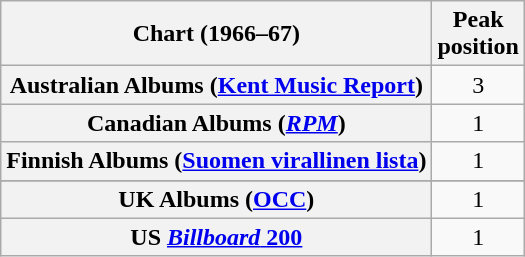<table class="wikitable sortable plainrowheaders" style="text-align:center;">
<tr>
<th scope="col">Chart (1966–67)</th>
<th scope="col">Peak<br> position</th>
</tr>
<tr>
<th scope="row">Australian Albums (<a href='#'>Kent Music Report</a>)</th>
<td>3</td>
</tr>
<tr>
<th scope="row">Canadian Albums (<em><a href='#'>RPM</a></em>)</th>
<td>1</td>
</tr>
<tr>
<th scope="row">Finnish Albums (<a href='#'>Suomen virallinen lista</a>)</th>
<td>1</td>
</tr>
<tr>
</tr>
<tr>
</tr>
<tr>
<th scope="row">UK Albums (<a href='#'>OCC</a>)</th>
<td>1</td>
</tr>
<tr>
<th scope="row">US <a href='#'><em>Billboard</em> 200</a></th>
<td>1</td>
</tr>
</table>
